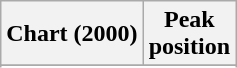<table class="wikitable sortable plainrowheaders" style="text-align:center">
<tr>
<th>Chart (2000)</th>
<th>Peak<br>position</th>
</tr>
<tr>
</tr>
<tr>
</tr>
<tr>
</tr>
<tr>
</tr>
<tr>
</tr>
</table>
